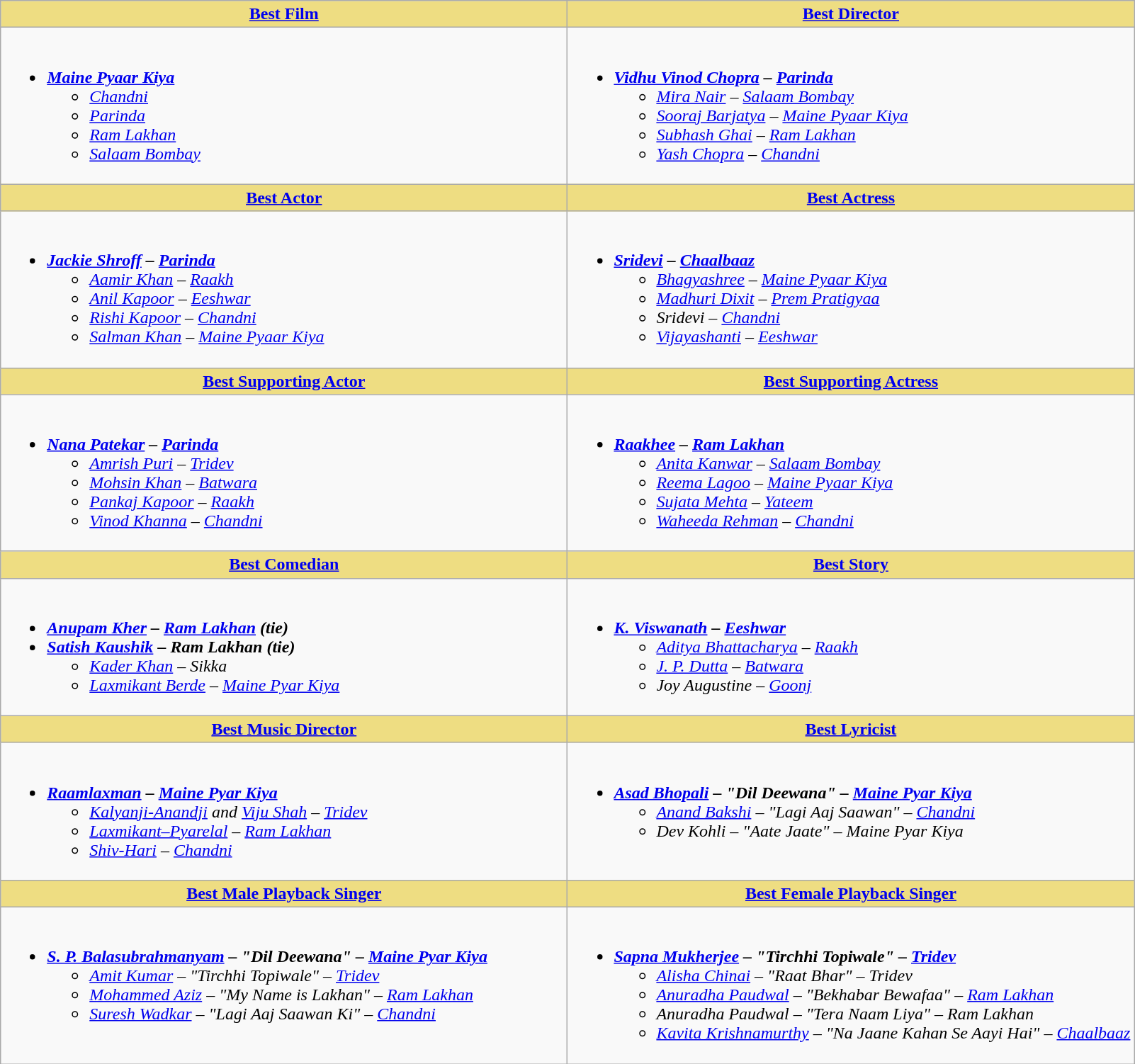<table class="wikitable">
<tr>
<th style="background:#EEDD82; width:50%;"><a href='#'>Best Film</a></th>
<th style="background:#EEDD82; width:50%;"><a href='#'>Best Director</a></th>
</tr>
<tr>
<td valign="top"><br><ul><li><strong><em><a href='#'>Maine Pyaar Kiya</a></em></strong><ul><li><em><a href='#'>Chandni</a></em></li><li><em><a href='#'>Parinda</a></em></li><li><em><a href='#'>Ram Lakhan</a></em></li><li><em><a href='#'>Salaam Bombay</a></em></li></ul></li></ul></td>
<td valign="top"><br><ul><li><strong><em><a href='#'>Vidhu Vinod Chopra</a> – <a href='#'>Parinda</a></em></strong><ul><li><em><a href='#'>Mira Nair</a> – <a href='#'>Salaam Bombay</a></em></li><li><em><a href='#'>Sooraj Barjatya</a> – <a href='#'>Maine Pyaar Kiya</a></em></li><li><em><a href='#'>Subhash Ghai</a> – <a href='#'>Ram Lakhan</a></em></li><li><em><a href='#'>Yash Chopra</a> – <a href='#'>Chandni</a></em></li></ul></li></ul></td>
</tr>
<tr>
<th style="background:#EEDD82; width:50%;"><a href='#'>Best Actor</a></th>
<th style="background:#EEDD82; width:50%;"><a href='#'>Best Actress</a></th>
</tr>
<tr>
<td valign="top"><br><ul><li><strong><em><a href='#'>Jackie Shroff</a> – <a href='#'>Parinda</a></em></strong><ul><li><em><a href='#'>Aamir Khan</a> – <a href='#'>Raakh</a></em></li><li><em><a href='#'>Anil Kapoor</a> – <a href='#'>Eeshwar</a></em></li><li><em><a href='#'>Rishi Kapoor</a> – <a href='#'>Chandni</a></em></li><li><em><a href='#'>Salman Khan</a> – <a href='#'>Maine Pyaar Kiya</a></em></li></ul></li></ul></td>
<td valign="top"><br><ul><li><strong><em><a href='#'>Sridevi</a> – <a href='#'>Chaalbaaz</a></em></strong><ul><li><em><a href='#'>Bhagyashree</a> – <a href='#'>Maine Pyaar Kiya</a></em></li><li><em><a href='#'>Madhuri Dixit</a> – <a href='#'>Prem Pratigyaa</a></em></li><li><em>Sridevi – <a href='#'>Chandni</a></em></li><li><em><a href='#'>Vijayashanti</a> – <a href='#'>Eeshwar</a></em></li></ul></li></ul></td>
</tr>
<tr>
<th style="background:#EEDD82; width:50%;"><a href='#'>Best Supporting Actor</a></th>
<th style="background:#EEDD82; width:50%;"><a href='#'>Best Supporting Actress</a></th>
</tr>
<tr>
<td valign="top"><br><ul><li><strong><em><a href='#'>Nana Patekar</a> – <a href='#'>Parinda</a></em></strong><ul><li><em><a href='#'>Amrish Puri</a> – <a href='#'>Tridev</a></em></li><li><em><a href='#'>Mohsin Khan</a> – <a href='#'>Batwara</a></em></li><li><em><a href='#'>Pankaj Kapoor</a> – <a href='#'>Raakh</a></em></li><li><em><a href='#'>Vinod Khanna</a> – <a href='#'>Chandni</a></em></li></ul></li></ul></td>
<td valign="top"><br><ul><li><strong><em><a href='#'>Raakhee</a> – <a href='#'>Ram Lakhan</a></em></strong><ul><li><em><a href='#'>Anita Kanwar</a> – <a href='#'>Salaam Bombay</a></em></li><li><em><a href='#'>Reema Lagoo</a> – <a href='#'>Maine Pyaar Kiya</a></em></li><li><em><a href='#'>Sujata Mehta</a> – <a href='#'>Yateem</a></em></li><li><em><a href='#'>Waheeda Rehman</a> – <a href='#'>Chandni</a></em></li></ul></li></ul></td>
</tr>
<tr>
<th style="background:#EEDD82; width:50%;"><a href='#'>Best Comedian</a></th>
<th style="background:#EEDD82; width:50%;"><a href='#'>Best Story</a></th>
</tr>
<tr>
<td valign="top"><br><ul><li><strong><em><a href='#'>Anupam Kher</a> – <a href='#'>Ram Lakhan</a> (tie)</em></strong></li><li><strong><em><a href='#'>Satish Kaushik</a> – Ram Lakhan (tie)</em></strong><ul><li><em><a href='#'>Kader Khan</a> – Sikka</em></li><li><em><a href='#'>Laxmikant Berde</a> – <a href='#'>Maine Pyar Kiya</a></em></li></ul></li></ul></td>
<td valign="top"><br><ul><li><strong><em><a href='#'>K. Viswanath</a> – <a href='#'>Eeshwar</a></em></strong><ul><li><em><a href='#'>Aditya Bhattacharya</a> – <a href='#'>Raakh</a></em></li><li><em><a href='#'>J. P. Dutta</a> – <a href='#'>Batwara</a></em></li><li><em>Joy Augustine – <a href='#'>Goonj</a></em></li></ul></li></ul></td>
</tr>
<tr>
<th style="background:#EEDD82; width:50%;"><a href='#'>Best Music Director</a></th>
<th style="background:#EEDD82; width:50%;"><a href='#'>Best Lyricist</a></th>
</tr>
<tr>
<td valign="top"><br><ul><li><strong><em><a href='#'>Raamlaxman</a> – <a href='#'>Maine Pyar Kiya</a></em></strong><ul><li><em><a href='#'>Kalyanji-Anandji</a> and <a href='#'>Viju Shah</a> – <a href='#'>Tridev</a></em></li><li><em><a href='#'>Laxmikant–Pyarelal</a> – <a href='#'>Ram Lakhan</a></em></li><li><em><a href='#'>Shiv-Hari</a> – <a href='#'>Chandni</a></em></li></ul></li></ul></td>
<td valign="top"><br><ul><li><strong><em><a href='#'>Asad Bhopali</a> – "Dil Deewana" – <a href='#'>Maine Pyar Kiya</a></em></strong><ul><li><em><a href='#'>Anand Bakshi</a> – "Lagi Aaj Saawan" – <a href='#'>Chandni</a></em></li><li><em>Dev Kohli – "Aate Jaate" – Maine Pyar Kiya</em></li></ul></li></ul></td>
</tr>
<tr>
<th style="background:#EEDD82; width:50%;"><a href='#'>Best Male Playback Singer</a></th>
<th style="background:#EEDD82; width:50%;"><a href='#'>Best Female Playback Singer</a></th>
</tr>
<tr>
<td valign="top"><br><ul><li><strong><em><a href='#'>S. P. Balasubrahmanyam</a> – "Dil Deewana" – <a href='#'>Maine Pyar Kiya</a></em></strong><ul><li><em><a href='#'>Amit Kumar</a> – "Tirchhi Topiwale" – <a href='#'>Tridev</a></em></li><li><em><a href='#'>Mohammed Aziz</a> – "My Name is Lakhan" – <a href='#'>Ram Lakhan</a></em></li><li><em><a href='#'>Suresh Wadkar</a> – "Lagi Aaj Saawan Ki" – <a href='#'>Chandni</a></em></li></ul></li></ul></td>
<td valign="top"><br><ul><li><strong><em><a href='#'>Sapna Mukherjee</a> – "Tirchhi Topiwale" – <a href='#'>Tridev</a></em></strong><ul><li><em><a href='#'>Alisha Chinai</a> – "Raat Bhar" – Tridev</em></li><li><em><a href='#'>Anuradha Paudwal</a> – "Bekhabar Bewafaa" – <a href='#'>Ram Lakhan</a></em></li><li><em>Anuradha Paudwal – "Tera Naam Liya" – Ram Lakhan</em></li><li><em><a href='#'>Kavita Krishnamurthy</a> – "Na Jaane Kahan Se Aayi Hai" – <a href='#'>Chaalbaaz</a></em></li></ul></li></ul></td>
</tr>
</table>
